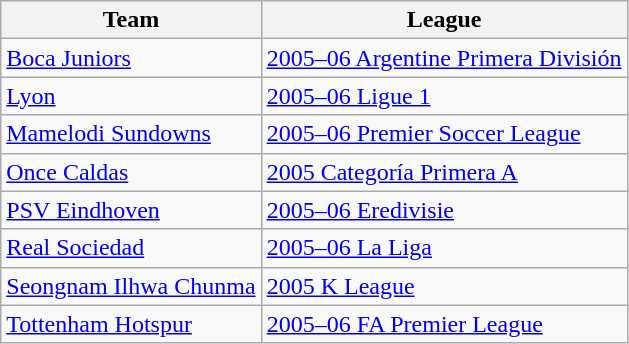<table class="wikitable">
<tr>
<th>Team</th>
<th>League</th>
</tr>
<tr>
<td> <a href='#'>Boca Juniors</a></td>
<td><a href='#'>2005–06 Argentine Primera División</a></td>
</tr>
<tr>
<td> <a href='#'>Lyon</a></td>
<td><a href='#'>2005–06 Ligue 1</a></td>
</tr>
<tr>
<td> <a href='#'>Mamelodi Sundowns</a></td>
<td><a href='#'>2005–06 Premier Soccer League</a></td>
</tr>
<tr>
<td> <a href='#'>Once Caldas</a></td>
<td><a href='#'>2005 Categoría Primera A</a></td>
</tr>
<tr>
<td> <a href='#'>PSV Eindhoven</a></td>
<td><a href='#'>2005–06 Eredivisie</a></td>
</tr>
<tr>
<td> <a href='#'>Real Sociedad</a></td>
<td><a href='#'>2005–06 La Liga</a></td>
</tr>
<tr>
<td> <a href='#'>Seongnam Ilhwa Chunma</a></td>
<td><a href='#'>2005 K League</a></td>
</tr>
<tr>
<td> <a href='#'>Tottenham Hotspur</a></td>
<td><a href='#'>2005–06 FA Premier League</a></td>
</tr>
</table>
